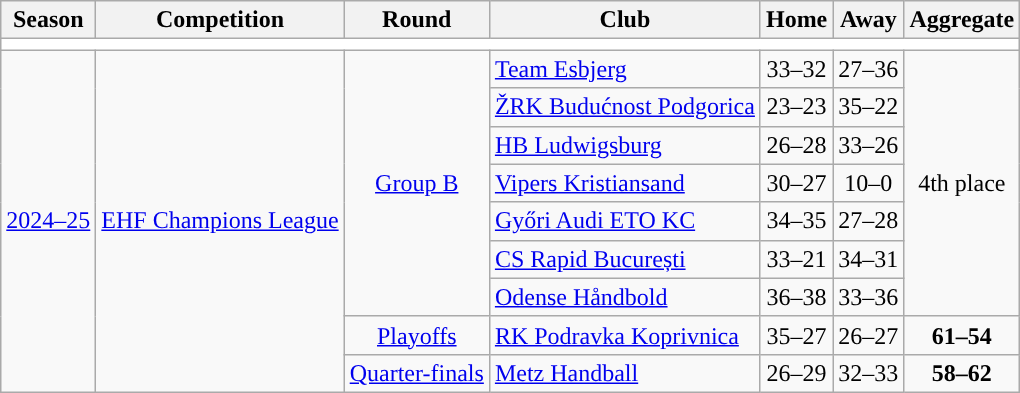<table class="wikitable">
<tr>
<th>Season</th>
<th>Competition</th>
<th>Round</th>
<th>Club</th>
<th>Home</th>
<th>Away</th>
<th>Aggregate</th>
</tr>
<tr>
<td colspan=7 style="text-align: center;" bgcolor=white></td>
</tr>
<tr>
<td rowspan=9><a href='#'>2024–25</a></td>
<td rowspan=9><a href='#'>EHF Champions League</a></td>
<td rowspan=7 style="text-align:center;"><a href='#'>Group B</a></td>
<td> <a href='#'>Team Esbjerg</a></td>
<td style="text-align:center;">33–32</td>
<td style="text-align:center;">27–36</td>
<td align=center rowspan=7>4th place</td>
</tr>
<tr>
<td> <a href='#'>ŽRK Budućnost Podgorica</a></td>
<td style="text-align:center;">23–23</td>
<td style="text-align:center;">35–22</td>
</tr>
<tr>
<td> <a href='#'>HB Ludwigsburg</a></td>
<td style="text-align:center;">26–28</td>
<td style="text-align:center;">33–26</td>
</tr>
<tr>
<td> <a href='#'>Vipers Kristiansand</a></td>
<td style="text-align:center;">30–27</td>
<td style="text-align:center;">10–0</td>
</tr>
<tr>
<td> <a href='#'>Győri Audi ETO KC</a></td>
<td style="text-align:center;">34–35</td>
<td style="text-align:center;">27–28</td>
</tr>
<tr>
<td> <a href='#'>CS Rapid București</a></td>
<td style="text-align:center;">33–21</td>
<td style="text-align:center;">34–31</td>
</tr>
<tr>
<td> <a href='#'>Odense Håndbold</a></td>
<td style="text-align:center;">36–38</td>
<td style="text-align:center;">33–36</td>
</tr>
<tr>
<td style="text-align:center;"><a href='#'>Playoffs</a></td>
<td> <a href='#'>RK Podravka Koprivnica</a></td>
<td style="text-align:center;">35–27</td>
<td style="text-align:center;">26–27</td>
<td style="text-align:center;"><strong>61–54</strong></td>
</tr>
<tr>
<td style="text-align:center;"><a href='#'>Quarter-finals</a></td>
<td> <a href='#'>Metz Handball</a></td>
<td style="text-align:center;">26–29</td>
<td style="text-align:center;">32–33</td>
<td style="text-align:center;"><strong>58–62</strong></td>
</tr>
</table>
